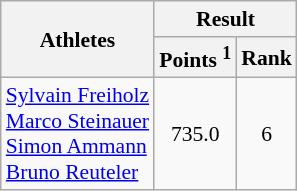<table class="wikitable" border="1" style="font-size:90%">
<tr>
<th rowspan=2>Athletes</th>
<th colspan=2>Result</th>
</tr>
<tr>
<th>Points <sup>1</sup></th>
<th>Rank</th>
</tr>
<tr>
<td><a href='#'>Sylvain Freiholz</a><br><a href='#'>Marco Steinauer</a><br><a href='#'>Simon Ammann</a><br><a href='#'>Bruno Reuteler</a></td>
<td align=center>735.0</td>
<td align=center>6</td>
</tr>
</table>
